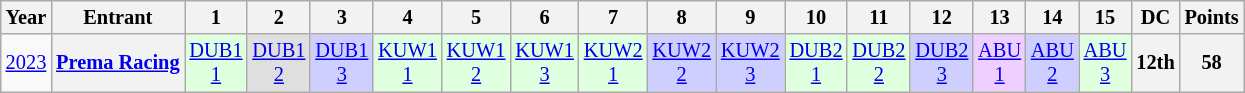<table class="wikitable" style="text-align:center; font-size:85%">
<tr>
<th>Year</th>
<th>Entrant</th>
<th>1</th>
<th>2</th>
<th>3</th>
<th>4</th>
<th>5</th>
<th>6</th>
<th>7</th>
<th>8</th>
<th>9</th>
<th>10</th>
<th>11</th>
<th>12</th>
<th>13</th>
<th>14</th>
<th>15</th>
<th>DC</th>
<th>Points</th>
</tr>
<tr>
<td><a href='#'>2023</a></td>
<th nowrap><a href='#'>Prema Racing</a></th>
<td style="background:#DFFFDF;"><a href='#'>DUB1<br>1</a><br></td>
<td style="background:#DFDFDF;"><a href='#'>DUB1<br>2</a><br></td>
<td style="background:#CFCFFF;"><a href='#'>DUB1<br>3</a><br></td>
<td style="background:#DFFFDF;"><a href='#'>KUW1<br>1</a><br></td>
<td style="background:#DFFFDF;"><a href='#'>KUW1<br>2</a><br></td>
<td style="background:#DFFFDF;"><a href='#'>KUW1<br>3</a><br></td>
<td style="background:#DFFFDF;"><a href='#'>KUW2<br>1</a><br></td>
<td style="background:#CFCFFF;"><a href='#'>KUW2<br>2</a><br></td>
<td style="background:#CFCFFF;"><a href='#'>KUW2<br>3</a><br></td>
<td style="background:#DFFFDF;"><a href='#'>DUB2<br>1</a><br></td>
<td style="background:#DFFFDF;"><a href='#'>DUB2<br>2</a><br></td>
<td style="background:#CFCFFF;"><a href='#'>DUB2<br>3</a><br></td>
<td style="background:#EFCFFF;"><a href='#'>ABU<br>1</a><br></td>
<td style="background:#CFCFFF;"><a href='#'>ABU<br>2</a><br></td>
<td style="background:#DFFFDF;"><a href='#'>ABU<br>3</a><br></td>
<th>12th</th>
<th>58</th>
</tr>
</table>
